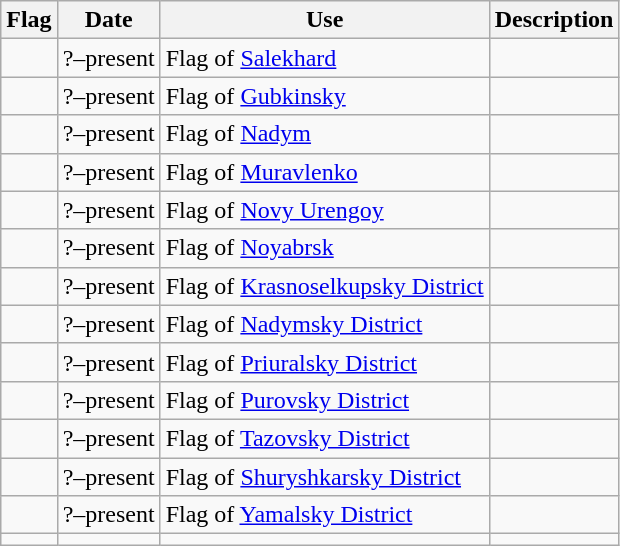<table class="wikitable">
<tr>
<th><strong>Flag</strong></th>
<th><strong>Date</strong></th>
<th>Use</th>
<th><strong>Description</strong></th>
</tr>
<tr>
<td></td>
<td>?–present</td>
<td>Flag of <a href='#'>Salekhard</a></td>
<td></td>
</tr>
<tr>
<td></td>
<td>?–present</td>
<td>Flag of <a href='#'>Gubkinsky</a></td>
<td></td>
</tr>
<tr>
<td></td>
<td>?–present</td>
<td>Flag of <a href='#'>Nadym</a></td>
<td></td>
</tr>
<tr>
<td></td>
<td>?–present</td>
<td>Flag of <a href='#'>Muravlenko</a></td>
<td></td>
</tr>
<tr>
<td></td>
<td>?–present</td>
<td>Flag of <a href='#'>Novy Urengoy</a></td>
<td></td>
</tr>
<tr>
<td></td>
<td>?–present</td>
<td>Flag of <a href='#'>Noyabrsk</a></td>
<td></td>
</tr>
<tr>
<td></td>
<td>?–present</td>
<td>Flag of <a href='#'>Krasnoselkupsky District</a></td>
<td></td>
</tr>
<tr>
<td></td>
<td>?–present</td>
<td>Flag of <a href='#'>Nadymsky District</a></td>
<td></td>
</tr>
<tr>
<td></td>
<td>?–present</td>
<td>Flag of <a href='#'>Priuralsky District</a></td>
<td></td>
</tr>
<tr>
<td></td>
<td>?–present</td>
<td>Flag of <a href='#'>Purovsky District</a></td>
<td></td>
</tr>
<tr>
<td></td>
<td>?–present</td>
<td>Flag of <a href='#'>Tazovsky District</a></td>
<td></td>
</tr>
<tr>
<td></td>
<td>?–present</td>
<td>Flag of <a href='#'>Shuryshkarsky District</a></td>
<td></td>
</tr>
<tr>
<td></td>
<td>?–present</td>
<td>Flag of <a href='#'>Yamalsky District</a></td>
<td></td>
</tr>
<tr>
<td></td>
<td></td>
<td></td>
<td></td>
</tr>
</table>
